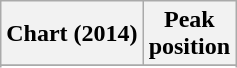<table class="wikitable sortable plainrowheaders">
<tr>
<th>Chart (2014)</th>
<th>Peak<br>position</th>
</tr>
<tr>
</tr>
<tr>
</tr>
<tr>
</tr>
<tr>
</tr>
<tr>
</tr>
</table>
